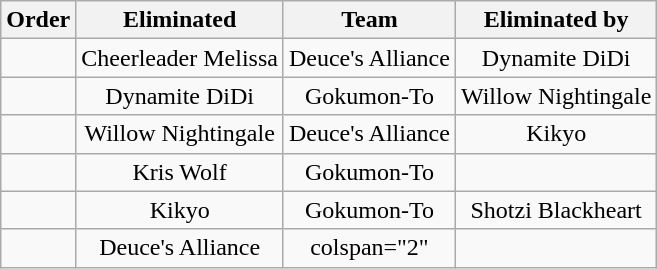<table class="wikitable sortable" style="text-align:center;">
<tr>
<th>Order</th>
<th>Eliminated</th>
<th>Team</th>
<th>Eliminated by</th>
</tr>
<tr>
<td></td>
<td>Cheerleader Melissa</td>
<td>Deuce's Alliance</td>
<td>Dynamite DiDi</td>
</tr>
<tr>
<td></td>
<td>Dynamite DiDi</td>
<td>Gokumon-To</td>
<td>Willow Nightingale</td>
</tr>
<tr>
<td></td>
<td>Willow Nightingale</td>
<td>Deuce's Alliance</td>
<td>Kikyo</td>
</tr>
<tr>
<td></td>
<td>Kris Wolf</td>
<td>Gokumon-To</td>
<td></td>
</tr>
<tr>
<td></td>
<td>Kikyo</td>
<td>Gokumon-To</td>
<td>Shotzi Blackheart</td>
</tr>
<tr>
<td></td>
<td>Deuce's Alliance</td>
<td>colspan="2" </td>
</tr>
</table>
